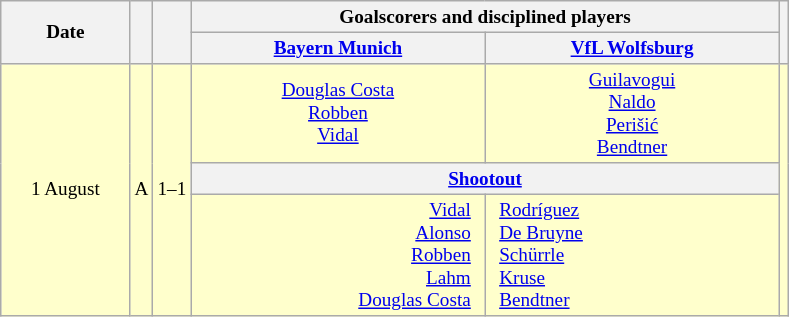<table class="wikitable" style="text-align:center;font-size:80%">
<tr>
<th rowspan="2" style="width:80px">Date</th>
<th rowspan="2"></th>
<th rowspan="2"><br></th>
<th colspan="2">Goalscorers and disciplined players</th>
<th rowspan="2"></th>
</tr>
<tr>
<th style="width:190px"><a href='#'>Bayern Munich</a></th>
<th style="width:190px"><a href='#'>VfL Wolfsburg</a></th>
</tr>
<tr style="background:#ffc">
<td rowspan="3">1 August</td>
<td rowspan="3">A</td>
<td rowspan="3">1–1<br></td>
<td><a href='#'>Douglas Costa</a> <br><a href='#'>Robben</a> <br><a href='#'>Vidal</a> </td>
<td><a href='#'>Guilavogui</a> <br><a href='#'>Naldo</a> <br><a href='#'>Perišić</a> <br><a href='#'>Bendtner</a> </td>
<td rowspan="3"></td>
</tr>
<tr>
<th colspan="2"><a href='#'>Shootout</a></th>
</tr>
<tr style="background:#ffc">
<td style="text-align:right"><a href='#'>Vidal</a>  <br><a href='#'>Alonso</a>  <br><a href='#'>Robben</a>  <br><a href='#'>Lahm</a>  <br><a href='#'>Douglas Costa</a>  </td>
<td style="text-align:left;vertical-align:top">  <a href='#'>Rodríguez</a><br>  <a href='#'>De Bruyne</a><br>  <a href='#'>Schürrle</a><br>  <a href='#'>Kruse</a><br>  <a href='#'>Bendtner</a></td>
</tr>
</table>
